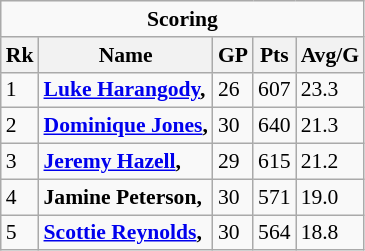<table class="wikitable" style="white-space:nowrap; font-size:90%;">
<tr>
<td colspan=5 align=center><strong>Scoring</strong></td>
</tr>
<tr>
<th>Rk</th>
<th>Name</th>
<th>GP</th>
<th>Pts</th>
<th>Avg/G</th>
</tr>
<tr>
<td>1</td>
<td><strong><a href='#'>Luke Harangody</a>, </strong></td>
<td>26</td>
<td>607</td>
<td>23.3</td>
</tr>
<tr>
<td>2</td>
<td><strong><a href='#'>Dominique Jones</a>, </strong></td>
<td>30</td>
<td>640</td>
<td>21.3</td>
</tr>
<tr>
<td>3</td>
<td><strong><a href='#'>Jeremy Hazell</a>, </strong></td>
<td>29</td>
<td>615</td>
<td>21.2</td>
</tr>
<tr>
<td>4</td>
<td><strong>Jamine Peterson, </strong></td>
<td>30</td>
<td>571</td>
<td>19.0</td>
</tr>
<tr>
<td>5</td>
<td><strong><a href='#'>Scottie Reynolds</a>, </strong></td>
<td>30</td>
<td>564</td>
<td>18.8</td>
</tr>
</table>
